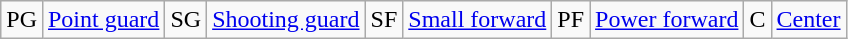<table class="wikitable">
<tr>
<td>PG</td>
<td><a href='#'>Point guard</a></td>
<td>SG</td>
<td><a href='#'>Shooting guard</a></td>
<td>SF</td>
<td><a href='#'>Small forward</a></td>
<td>PF</td>
<td><a href='#'>Power forward</a></td>
<td>C</td>
<td><a href='#'>Center</a></td>
</tr>
</table>
